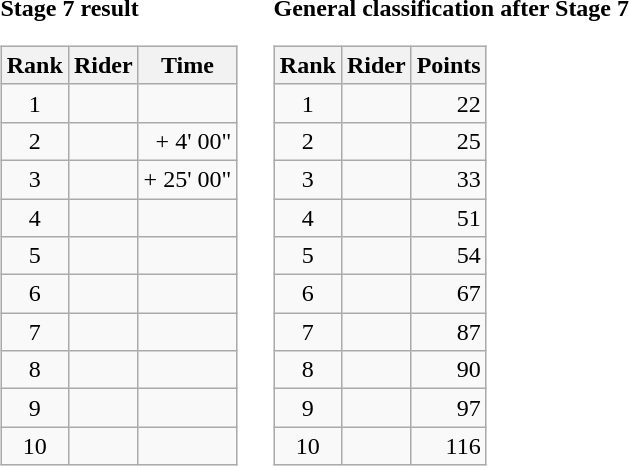<table>
<tr>
<td><strong>Stage 7 result</strong><br><table class="wikitable">
<tr>
<th scope="col">Rank</th>
<th scope="col">Rider</th>
<th scope="col">Time</th>
</tr>
<tr>
<td style="text-align:center;">1</td>
<td></td>
<td style="text-align:right;"></td>
</tr>
<tr>
<td style="text-align:center;">2</td>
<td></td>
<td style="text-align:right;">+ 4' 00"</td>
</tr>
<tr>
<td style="text-align:center;">3</td>
<td></td>
<td style="text-align:right;">+ 25' 00"</td>
</tr>
<tr>
<td style="text-align:center;">4</td>
<td></td>
<td style="text-align:right;"></td>
</tr>
<tr>
<td style="text-align:center;">5</td>
<td></td>
<td style="text-align:right;"></td>
</tr>
<tr>
<td style="text-align:center;">6</td>
<td></td>
<td style="text-align:right;"></td>
</tr>
<tr>
<td style="text-align:center;">7</td>
<td></td>
<td style="text-align:right;"></td>
</tr>
<tr>
<td style="text-align:center;">8</td>
<td></td>
<td style="text-align:right;"></td>
</tr>
<tr>
<td style="text-align:center;">9</td>
<td></td>
<td style="text-align:right;"></td>
</tr>
<tr>
<td style="text-align:center;">10</td>
<td></td>
<td style="text-align:right;"></td>
</tr>
</table>
</td>
<td></td>
<td><strong>General classification after Stage 7</strong><br><table class="wikitable">
<tr>
<th scope="col">Rank</th>
<th scope="col">Rider</th>
<th scope="col">Points</th>
</tr>
<tr>
<td style="text-align:center;">1</td>
<td></td>
<td style="text-align:right;">22</td>
</tr>
<tr>
<td style="text-align:center;">2</td>
<td></td>
<td style="text-align:right;">25</td>
</tr>
<tr>
<td style="text-align:center;">3</td>
<td></td>
<td style="text-align:right;">33</td>
</tr>
<tr>
<td style="text-align:center;">4</td>
<td></td>
<td style="text-align:right;">51</td>
</tr>
<tr>
<td style="text-align:center;">5</td>
<td></td>
<td style="text-align:right;">54</td>
</tr>
<tr>
<td style="text-align:center;">6</td>
<td></td>
<td style="text-align:right;">67</td>
</tr>
<tr>
<td style="text-align:center;">7</td>
<td></td>
<td style="text-align:right;">87</td>
</tr>
<tr>
<td style="text-align:center;">8</td>
<td></td>
<td style="text-align:right;">90</td>
</tr>
<tr>
<td style="text-align:center;">9</td>
<td></td>
<td style="text-align:right;">97</td>
</tr>
<tr>
<td style="text-align:center;">10</td>
<td></td>
<td style="text-align:right;">116</td>
</tr>
</table>
</td>
</tr>
</table>
